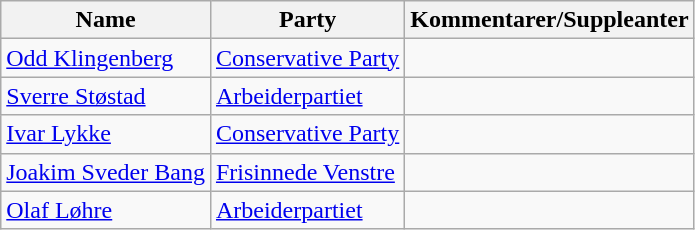<table class="wikitable">
<tr>
<th>Name</th>
<th>Party</th>
<th>Kommentarer/Suppleanter</th>
</tr>
<tr>
<td><a href='#'>Odd Klingenberg</a></td>
<td><a href='#'>Conservative Party</a></td>
<td></td>
</tr>
<tr>
<td><a href='#'>Sverre Støstad</a></td>
<td><a href='#'>Arbeiderpartiet</a></td>
<td></td>
</tr>
<tr>
<td><a href='#'>Ivar Lykke</a></td>
<td><a href='#'>Conservative Party</a></td>
<td></td>
</tr>
<tr>
<td><a href='#'>Joakim Sveder Bang</a></td>
<td><a href='#'>Frisinnede Venstre</a></td>
<td></td>
</tr>
<tr>
<td><a href='#'>Olaf Løhre</a></td>
<td><a href='#'>Arbeiderpartiet</a></td>
<td></td>
</tr>
</table>
